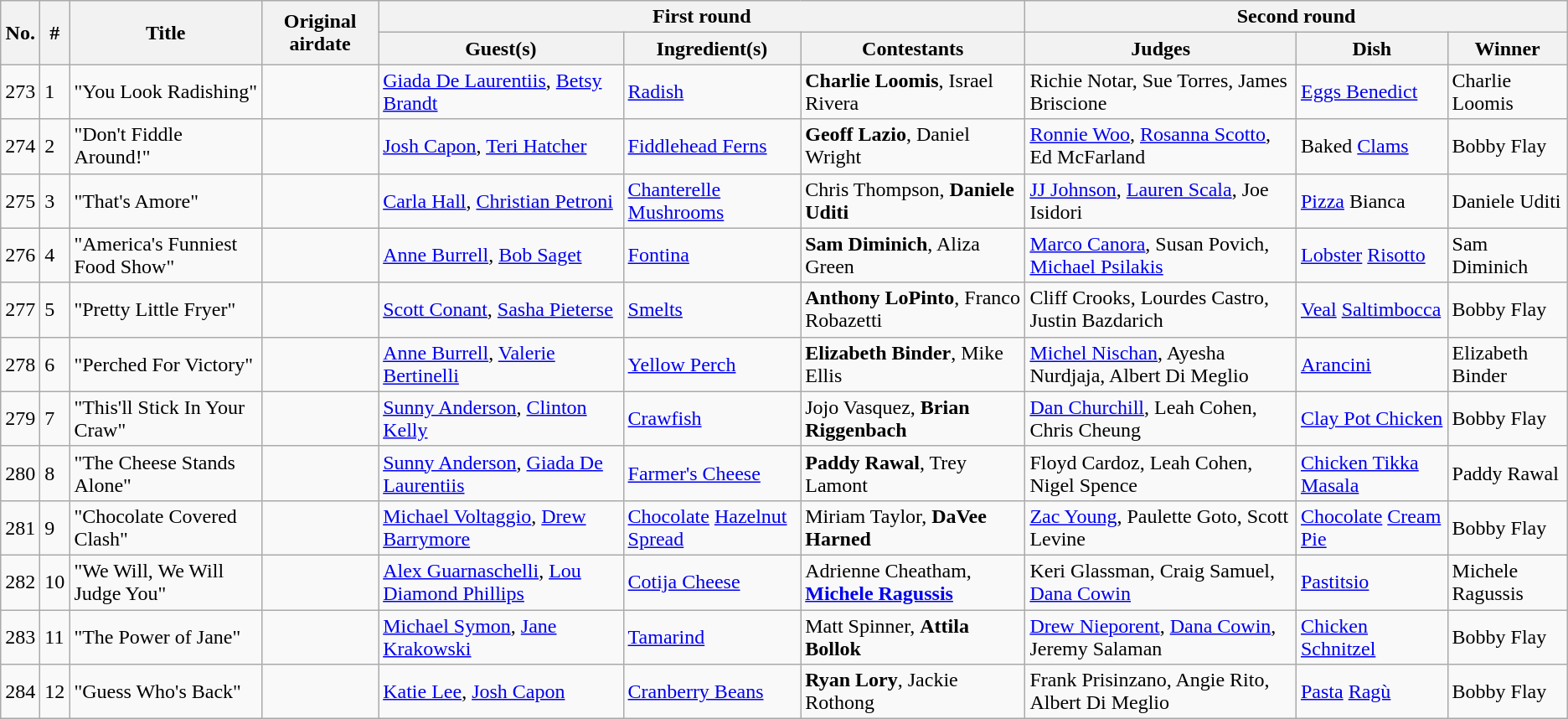<table class="wikitable">
<tr>
<th rowspan="2">No.</th>
<th rowspan="2">#</th>
<th rowspan="2">Title</th>
<th rowspan="2">Original airdate</th>
<th colspan="3">First round</th>
<th colspan="3">Second round</th>
</tr>
<tr>
<th>Guest(s)</th>
<th>Ingredient(s)</th>
<th>Contestants</th>
<th>Judges</th>
<th>Dish</th>
<th>Winner</th>
</tr>
<tr>
<td>273</td>
<td>1</td>
<td>"You Look Radishing"</td>
<td></td>
<td><a href='#'>Giada De Laurentiis</a>, <a href='#'>Betsy Brandt</a></td>
<td><a href='#'>Radish</a></td>
<td><strong>Charlie Loomis</strong>, Israel Rivera</td>
<td>Richie Notar, Sue Torres, James Briscione</td>
<td><a href='#'>Eggs Benedict</a></td>
<td>Charlie Loomis</td>
</tr>
<tr>
<td>274</td>
<td>2</td>
<td>"Don't Fiddle Around!"</td>
<td></td>
<td><a href='#'>Josh Capon</a>, <a href='#'>Teri Hatcher</a></td>
<td><a href='#'>Fiddlehead Ferns</a></td>
<td><strong>Geoff Lazio</strong>, Daniel Wright</td>
<td><a href='#'>Ronnie Woo</a>, <a href='#'>Rosanna Scotto</a>, Ed McFarland</td>
<td>Baked <a href='#'>Clams</a></td>
<td>Bobby Flay</td>
</tr>
<tr>
<td>275</td>
<td>3</td>
<td>"That's Amore"</td>
<td></td>
<td><a href='#'>Carla Hall</a>, <a href='#'>Christian Petroni</a></td>
<td><a href='#'>Chanterelle</a> <a href='#'>Mushrooms</a></td>
<td>Chris Thompson, <strong>Daniele Uditi</strong></td>
<td><a href='#'>JJ Johnson</a>, <a href='#'>Lauren Scala</a>, Joe Isidori</td>
<td><a href='#'>Pizza</a> Bianca</td>
<td>Daniele Uditi</td>
</tr>
<tr>
<td>276</td>
<td>4</td>
<td>"America's Funniest Food Show"</td>
<td></td>
<td><a href='#'>Anne Burrell</a>, <a href='#'>Bob Saget</a></td>
<td><a href='#'>Fontina</a></td>
<td><strong>Sam Diminich</strong>, Aliza Green</td>
<td><a href='#'>Marco Canora</a>, Susan Povich, <a href='#'>Michael Psilakis</a></td>
<td><a href='#'>Lobster</a> <a href='#'>Risotto</a></td>
<td>Sam Diminich</td>
</tr>
<tr>
<td>277</td>
<td>5</td>
<td>"Pretty Little Fryer"</td>
<td></td>
<td><a href='#'>Scott Conant</a>, <a href='#'>Sasha Pieterse</a></td>
<td><a href='#'>Smelts</a></td>
<td><strong>Anthony LoPinto</strong>, Franco Robazetti</td>
<td>Cliff Crooks, Lourdes Castro, Justin Bazdarich</td>
<td><a href='#'>Veal</a> <a href='#'>Saltimbocca</a></td>
<td>Bobby Flay</td>
</tr>
<tr>
<td>278</td>
<td>6</td>
<td>"Perched For Victory"</td>
<td></td>
<td><a href='#'>Anne Burrell</a>, <a href='#'>Valerie Bertinelli</a></td>
<td><a href='#'>Yellow Perch</a></td>
<td><strong>Elizabeth Binder</strong>, Mike Ellis</td>
<td><a href='#'>Michel Nischan</a>, Ayesha Nurdjaja, Albert Di Meglio</td>
<td><a href='#'>Arancini</a></td>
<td>Elizabeth Binder</td>
</tr>
<tr>
<td>279</td>
<td>7</td>
<td>"This'll Stick In Your Craw"</td>
<td></td>
<td><a href='#'>Sunny Anderson</a>, <a href='#'>Clinton Kelly</a></td>
<td><a href='#'>Crawfish</a></td>
<td>Jojo Vasquez, <strong>Brian Riggenbach</strong></td>
<td><a href='#'>Dan Churchill</a>, Leah Cohen, Chris Cheung</td>
<td><a href='#'>Clay Pot Chicken</a></td>
<td>Bobby Flay</td>
</tr>
<tr>
<td>280</td>
<td>8</td>
<td>"The Cheese Stands Alone"</td>
<td></td>
<td><a href='#'>Sunny Anderson</a>, <a href='#'>Giada De Laurentiis</a></td>
<td><a href='#'>Farmer's Cheese</a></td>
<td><strong>Paddy Rawal</strong>, Trey Lamont</td>
<td>Floyd Cardoz, Leah Cohen, Nigel Spence</td>
<td><a href='#'>Chicken Tikka Masala</a></td>
<td>Paddy Rawal</td>
</tr>
<tr>
<td>281</td>
<td>9</td>
<td>"Chocolate Covered Clash"</td>
<td></td>
<td><a href='#'>Michael Voltaggio</a>, <a href='#'>Drew Barrymore</a></td>
<td><a href='#'>Chocolate</a> <a href='#'>Hazelnut</a> <a href='#'>Spread</a></td>
<td>Miriam Taylor, <strong>DaVee Harned</strong></td>
<td><a href='#'>Zac Young</a>, Paulette Goto, Scott Levine</td>
<td><a href='#'>Chocolate</a> <a href='#'>Cream</a> <a href='#'>Pie</a></td>
<td>Bobby Flay</td>
</tr>
<tr>
<td>282</td>
<td>10</td>
<td>"We Will, We Will Judge You"</td>
<td></td>
<td><a href='#'>Alex Guarnaschelli</a>, <a href='#'>Lou Diamond Phillips</a></td>
<td><a href='#'>Cotija Cheese</a></td>
<td>Adrienne Cheatham, <strong><a href='#'>Michele Ragussis</a></strong></td>
<td>Keri Glassman, Craig Samuel, <a href='#'>Dana Cowin</a></td>
<td><a href='#'>Pastitsio</a></td>
<td>Michele Ragussis</td>
</tr>
<tr>
<td>283</td>
<td>11</td>
<td>"The Power of Jane"</td>
<td></td>
<td><a href='#'>Michael Symon</a>, <a href='#'>Jane Krakowski</a></td>
<td><a href='#'>Tamarind</a></td>
<td>Matt Spinner, <strong>Attila Bollok</strong></td>
<td><a href='#'>Drew Nieporent</a>, <a href='#'>Dana Cowin</a>, Jeremy Salaman</td>
<td><a href='#'>Chicken</a> <a href='#'>Schnitzel</a></td>
<td>Bobby Flay</td>
</tr>
<tr>
<td>284</td>
<td>12</td>
<td>"Guess Who's Back"</td>
<td></td>
<td><a href='#'>Katie Lee</a>, <a href='#'>Josh Capon</a></td>
<td><a href='#'>Cranberry Beans</a></td>
<td><strong>Ryan Lory</strong>, Jackie Rothong</td>
<td>Frank Prisinzano, Angie Rito, Albert Di Meglio</td>
<td><a href='#'>Pasta</a> <a href='#'>Ragù</a></td>
<td>Bobby Flay</td>
</tr>
</table>
